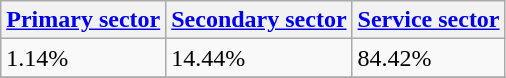<table class="wikitable" border="1">
<tr>
<th><a href='#'>Primary sector</a></th>
<th><a href='#'>Secondary sector</a></th>
<th><a href='#'>Service sector</a></th>
</tr>
<tr>
<td>1.14%</td>
<td>14.44%</td>
<td>84.42%</td>
</tr>
<tr>
</tr>
</table>
